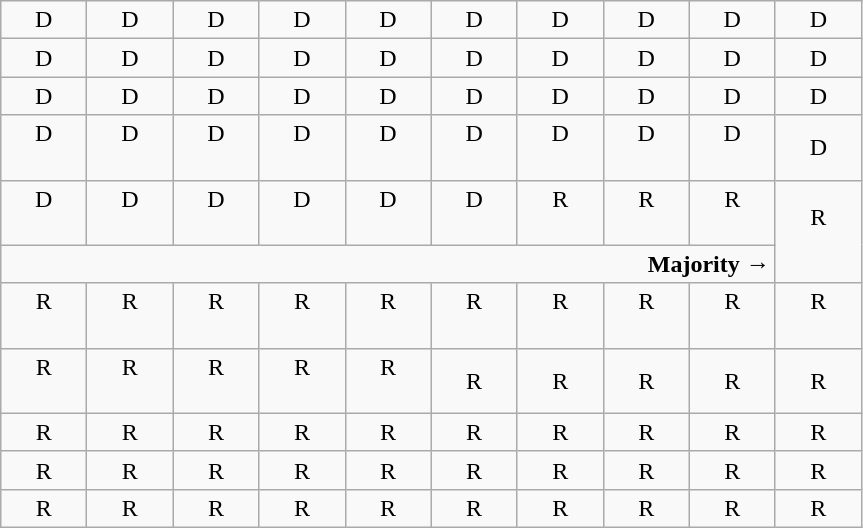<table class="wikitable" style="text-align:center;">
<tr>
<td width=50px >D</td>
<td width=50px >D</td>
<td width=50px >D</td>
<td width=50px >D</td>
<td width=50px >D</td>
<td width=50px >D</td>
<td width=50px >D</td>
<td width=50px >D</td>
<td width=50px >D</td>
<td width=50px >D</td>
</tr>
<tr>
<td>D</td>
<td>D</td>
<td>D</td>
<td>D</td>
<td>D</td>
<td>D</td>
<td>D</td>
<td>D</td>
<td>D</td>
<td>D</td>
</tr>
<tr>
<td>D</td>
<td>D</td>
<td>D</td>
<td>D</td>
<td>D</td>
<td>D</td>
<td>D</td>
<td>D</td>
<td>D</td>
<td>D</td>
</tr>
<tr>
<td>D<br><br></td>
<td>D<br><br></td>
<td>D<br><br></td>
<td>D<br><br></td>
<td>D<br><br></td>
<td>D<br><br></td>
<td>D<br><br></td>
<td>D<br><br></td>
<td>D<br><br></td>
<td>D</td>
</tr>
<tr>
<td>D<br><br></td>
<td>D<br><br></td>
<td>D<br><br></td>
<td>D<br><br></td>
<td>D<br><br></td>
<td>D<br><br></td>
<td>R<br><br></td>
<td>R<br><br></td>
<td>R<br><br></td>
<td rowspan=2 >R<br><br></td>
</tr>
<tr>
<td colspan=9 style="text-align:right"><strong>Majority →</strong></td>
</tr>
<tr>
<td>R<br><br></td>
<td>R<br><br></td>
<td>R<br><br></td>
<td>R<br><br></td>
<td>R<br><br></td>
<td>R<br><br></td>
<td>R<br><br></td>
<td>R<br><br></td>
<td>R<br><br></td>
<td>R<br><br></td>
</tr>
<tr>
<td>R<br><br></td>
<td>R<br><br></td>
<td>R<br><br></td>
<td>R<br><br></td>
<td>R<br><br></td>
<td>R</td>
<td>R</td>
<td>R</td>
<td>R</td>
<td>R</td>
</tr>
<tr>
<td>R</td>
<td>R</td>
<td>R</td>
<td>R</td>
<td>R</td>
<td>R</td>
<td>R</td>
<td>R</td>
<td>R</td>
<td>R</td>
</tr>
<tr>
<td>R</td>
<td>R</td>
<td>R</td>
<td>R</td>
<td>R</td>
<td>R</td>
<td>R</td>
<td>R</td>
<td>R</td>
<td>R</td>
</tr>
<tr>
<td>R</td>
<td>R</td>
<td>R</td>
<td>R</td>
<td>R</td>
<td>R</td>
<td>R</td>
<td>R</td>
<td>R</td>
<td>R</td>
</tr>
</table>
